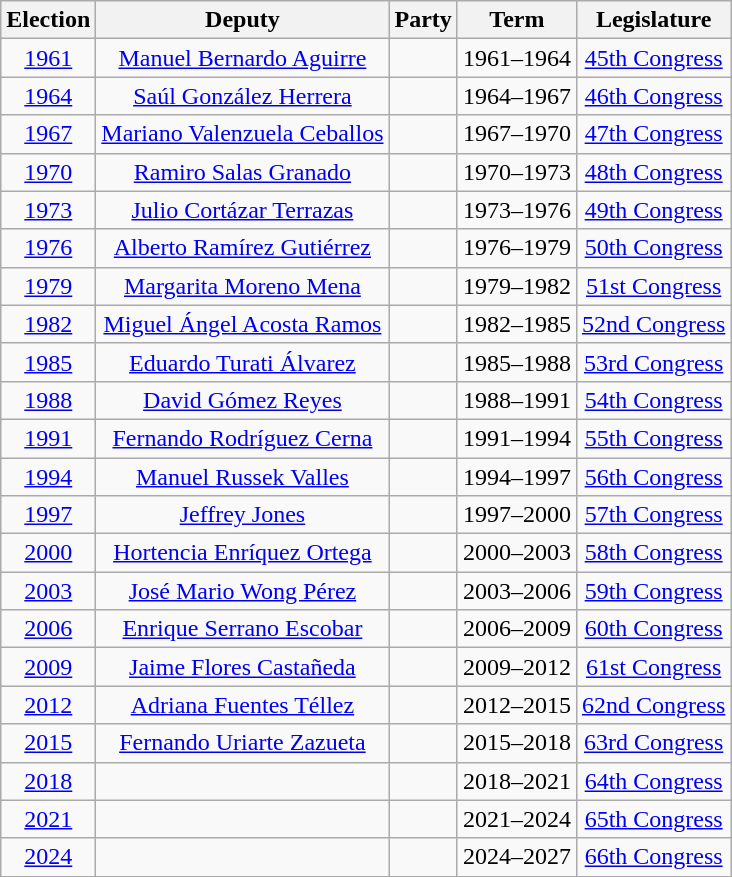<table class="wikitable sortable" style="text-align: center">
<tr>
<th>Election</th>
<th class="unsortable">Deputy</th>
<th class="unsortable">Party</th>
<th class="unsortable">Term</th>
<th class="unsortable">Legislature</th>
</tr>
<tr>
<td><a href='#'>1961</a></td>
<td><a href='#'>Manuel Bernardo Aguirre</a></td>
<td></td>
<td>1961–1964</td>
<td><a href='#'>45th Congress</a></td>
</tr>
<tr>
<td><a href='#'>1964</a></td>
<td><a href='#'>Saúl González Herrera</a></td>
<td></td>
<td>1964–1967</td>
<td><a href='#'>46th Congress</a></td>
</tr>
<tr>
<td><a href='#'>1967</a></td>
<td><a href='#'>Mariano Valenzuela Ceballos</a></td>
<td></td>
<td>1967–1970</td>
<td><a href='#'>47th Congress</a></td>
</tr>
<tr>
<td><a href='#'>1970</a></td>
<td><a href='#'>Ramiro Salas Granado</a></td>
<td></td>
<td>1970–1973</td>
<td><a href='#'>48th Congress</a></td>
</tr>
<tr>
<td><a href='#'>1973</a></td>
<td><a href='#'>Julio Cortázar Terrazas</a></td>
<td></td>
<td>1973–1976</td>
<td><a href='#'>49th Congress</a></td>
</tr>
<tr>
<td><a href='#'>1976</a></td>
<td><a href='#'>Alberto Ramírez Gutiérrez</a></td>
<td></td>
<td>1976–1979</td>
<td><a href='#'>50th Congress</a></td>
</tr>
<tr>
<td><a href='#'>1979</a></td>
<td><a href='#'>Margarita Moreno Mena</a></td>
<td></td>
<td>1979–1982</td>
<td><a href='#'>51st Congress</a></td>
</tr>
<tr>
<td><a href='#'>1982</a></td>
<td><a href='#'>Miguel Ángel Acosta Ramos</a></td>
<td></td>
<td>1982–1985</td>
<td><a href='#'>52nd Congress</a></td>
</tr>
<tr>
<td><a href='#'>1985</a></td>
<td><a href='#'>Eduardo Turati Álvarez</a></td>
<td></td>
<td>1985–1988</td>
<td><a href='#'>53rd Congress</a></td>
</tr>
<tr>
<td><a href='#'>1988</a></td>
<td><a href='#'>David Gómez Reyes</a></td>
<td></td>
<td>1988–1991</td>
<td><a href='#'>54th Congress</a></td>
</tr>
<tr>
<td><a href='#'>1991</a></td>
<td><a href='#'>Fernando Rodríguez Cerna</a></td>
<td></td>
<td>1991–1994</td>
<td><a href='#'>55th Congress</a></td>
</tr>
<tr>
<td><a href='#'>1994</a></td>
<td><a href='#'>Manuel Russek Valles</a></td>
<td></td>
<td>1994–1997</td>
<td><a href='#'>56th Congress</a></td>
</tr>
<tr>
<td><a href='#'>1997</a></td>
<td><a href='#'>Jeffrey Jones</a></td>
<td></td>
<td>1997–2000</td>
<td><a href='#'>57th Congress</a></td>
</tr>
<tr>
<td><a href='#'>2000</a></td>
<td><a href='#'>Hortencia Enríquez Ortega</a></td>
<td></td>
<td>2000–2003</td>
<td><a href='#'>58th Congress</a></td>
</tr>
<tr>
<td><a href='#'>2003</a></td>
<td><a href='#'>José Mario Wong Pérez</a></td>
<td></td>
<td>2003–2006</td>
<td><a href='#'>59th Congress</a></td>
</tr>
<tr>
<td><a href='#'>2006</a></td>
<td><a href='#'>Enrique Serrano Escobar</a></td>
<td></td>
<td>2006–2009</td>
<td><a href='#'>60th Congress</a></td>
</tr>
<tr>
<td><a href='#'>2009</a></td>
<td><a href='#'>Jaime Flores Castañeda</a></td>
<td></td>
<td>2009–2012</td>
<td><a href='#'>61st Congress</a></td>
</tr>
<tr>
<td><a href='#'>2012</a></td>
<td><a href='#'>Adriana Fuentes Téllez</a></td>
<td></td>
<td>2012–2015</td>
<td><a href='#'>62nd Congress</a></td>
</tr>
<tr>
<td><a href='#'>2015</a></td>
<td><a href='#'>Fernando Uriarte Zazueta</a></td>
<td></td>
<td>2015–2018</td>
<td><a href='#'>63rd Congress</a></td>
</tr>
<tr>
<td><a href='#'>2018</a></td>
<td></td>
<td></td>
<td>2018–2021</td>
<td><a href='#'>64th Congress</a></td>
</tr>
<tr>
<td><a href='#'>2021</a></td>
<td></td>
<td></td>
<td>2021–2024</td>
<td><a href='#'>65th Congress</a></td>
</tr>
<tr>
<td><a href='#'>2024</a></td>
<td></td>
<td></td>
<td>2024–2027</td>
<td><a href='#'>66th Congress</a></td>
</tr>
</table>
